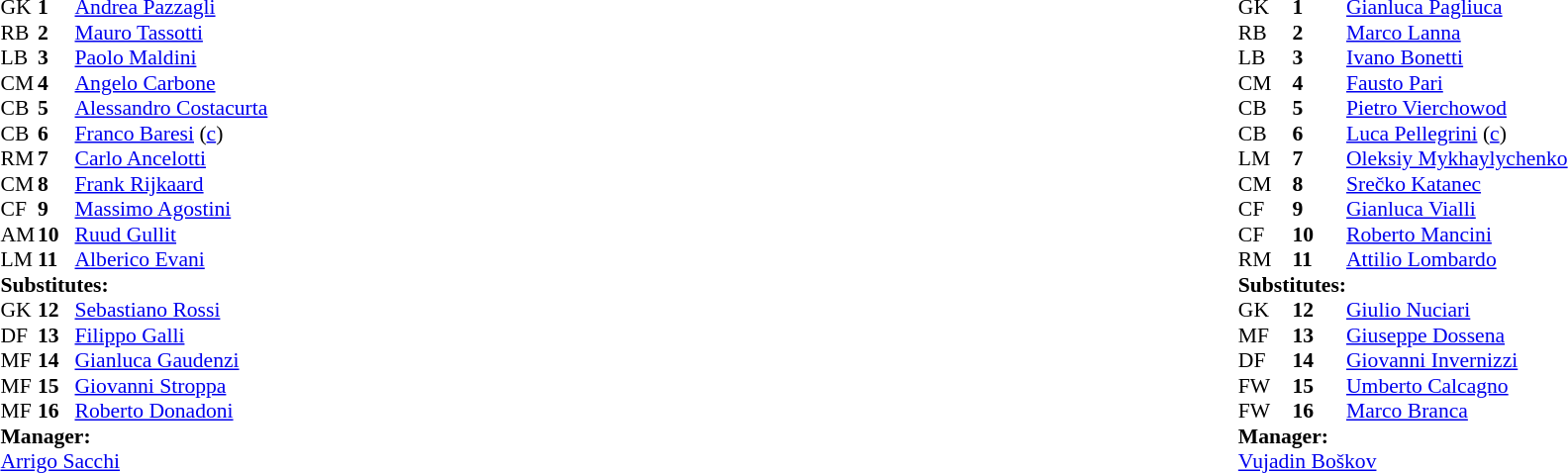<table width="100%">
<tr>
<td valign="top" width="50%"><br><table style="font-size:90%" cellspacing="0" cellpadding="0">
<tr>
<th width=25></th>
<th width=25></th>
</tr>
<tr>
<td>GK</td>
<td><strong>1</strong></td>
<td> <a href='#'>Andrea Pazzagli</a></td>
</tr>
<tr>
<td>RB</td>
<td><strong>2</strong></td>
<td> <a href='#'>Mauro Tassotti</a></td>
</tr>
<tr>
<td>LB</td>
<td><strong>3</strong></td>
<td> <a href='#'>Paolo Maldini</a></td>
</tr>
<tr>
<td>CM</td>
<td><strong>4</strong></td>
<td> <a href='#'>Angelo Carbone</a></td>
</tr>
<tr>
<td>CB</td>
<td><strong>5</strong></td>
<td> <a href='#'>Alessandro Costacurta</a></td>
</tr>
<tr>
<td>CB</td>
<td><strong>6</strong></td>
<td> <a href='#'>Franco Baresi</a> (<a href='#'>c</a>)</td>
</tr>
<tr>
<td>RM</td>
<td><strong>7</strong></td>
<td> <a href='#'>Carlo Ancelotti</a></td>
</tr>
<tr>
<td>CM</td>
<td><strong>8</strong></td>
<td> <a href='#'>Frank Rijkaard</a></td>
</tr>
<tr>
<td>CF</td>
<td><strong>9</strong></td>
<td> <a href='#'>Massimo Agostini</a></td>
</tr>
<tr>
<td>AM</td>
<td><strong>10</strong></td>
<td> <a href='#'>Ruud Gullit</a></td>
</tr>
<tr>
<td>LM</td>
<td><strong>11</strong></td>
<td> <a href='#'>Alberico Evani</a></td>
</tr>
<tr>
<td colspan=3><strong>Substitutes:</strong></td>
</tr>
<tr>
<td>GK</td>
<td><strong>12</strong></td>
<td> <a href='#'>Sebastiano Rossi</a></td>
</tr>
<tr>
<td>DF</td>
<td><strong>13</strong></td>
<td> <a href='#'>Filippo Galli</a></td>
</tr>
<tr>
<td>MF</td>
<td><strong>14</strong></td>
<td> <a href='#'>Gianluca Gaudenzi</a></td>
</tr>
<tr>
<td>MF</td>
<td><strong>15</strong></td>
<td> <a href='#'>Giovanni Stroppa</a></td>
</tr>
<tr>
<td>MF</td>
<td><strong>16</strong></td>
<td> <a href='#'>Roberto Donadoni</a></td>
</tr>
<tr>
<td colspan=3><strong>Manager:</strong></td>
</tr>
<tr>
<td colspan=4> <a href='#'>Arrigo Sacchi</a></td>
</tr>
</table>
</td>
<td valign="top" width="50%"><br><table style="font-size: 90%" cellspacing="0" cellpadding="0" align=center>
<tr>
<th width=25></th>
<th width=25></th>
</tr>
<tr>
<td>GK</td>
<td><strong>1</strong></td>
<td> <a href='#'>Gianluca Pagliuca</a></td>
</tr>
<tr>
<td>RB</td>
<td><strong>2</strong></td>
<td> <a href='#'>Marco Lanna</a></td>
</tr>
<tr>
<td>LB</td>
<td><strong>3</strong></td>
<td> <a href='#'>Ivano Bonetti</a></td>
</tr>
<tr>
<td>CM</td>
<td><strong>4</strong></td>
<td> <a href='#'>Fausto Pari</a></td>
</tr>
<tr>
<td>CB</td>
<td><strong>5</strong></td>
<td> <a href='#'>Pietro Vierchowod</a></td>
</tr>
<tr>
<td>CB</td>
<td><strong>6</strong></td>
<td> <a href='#'>Luca Pellegrini</a> (<a href='#'>c</a>)</td>
</tr>
<tr>
<td>LM</td>
<td><strong>7</strong></td>
<td> <a href='#'>Oleksiy Mykhaylychenko</a></td>
</tr>
<tr>
<td>CM</td>
<td><strong>8</strong></td>
<td> <a href='#'>Srečko Katanec</a></td>
</tr>
<tr>
<td>CF</td>
<td><strong>9</strong></td>
<td> <a href='#'>Gianluca Vialli</a></td>
</tr>
<tr>
<td>CF</td>
<td><strong>10</strong></td>
<td> <a href='#'>Roberto Mancini</a></td>
</tr>
<tr>
<td>RM</td>
<td><strong>11</strong></td>
<td> <a href='#'>Attilio Lombardo</a></td>
</tr>
<tr>
<td colspan=2><strong>Substitutes:</strong></td>
</tr>
<tr>
<td>GK</td>
<td><strong>12</strong></td>
<td> <a href='#'>Giulio Nuciari</a></td>
</tr>
<tr>
<td>MF</td>
<td><strong>13</strong></td>
<td> <a href='#'>Giuseppe Dossena</a></td>
</tr>
<tr>
<td>DF</td>
<td><strong>14</strong></td>
<td> <a href='#'>Giovanni Invernizzi</a></td>
</tr>
<tr>
<td>FW</td>
<td><strong>15</strong></td>
<td> <a href='#'>Umberto Calcagno</a></td>
</tr>
<tr>
<td>FW</td>
<td><strong>16</strong></td>
<td> <a href='#'>Marco Branca</a></td>
</tr>
<tr>
<td colspan=3><strong>Manager:</strong></td>
</tr>
<tr>
<td colspan=4> <a href='#'>Vujadin Boškov</a></td>
</tr>
</table>
</td>
</tr>
</table>
